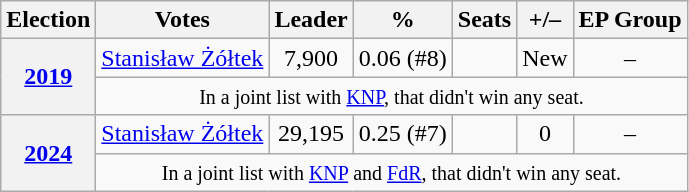<table class=wikitable style="text-align:center;">
<tr>
<th>Election</th>
<th>Votes</th>
<th>Leader</th>
<th>%</th>
<th>Seats</th>
<th>+/–</th>
<th>EP Group</th>
</tr>
<tr>
<th rowspan="2"><a href='#'>2019</a></th>
<td><a href='#'>Stanisław Żółtek</a></td>
<td>7,900</td>
<td>0.06 (#8)</td>
<td></td>
<td>New</td>
<td>–</td>
</tr>
<tr>
<td colspan="6"><small>In a joint list with <a href='#'>KNP</a>, that didn't win any seat.</small></td>
</tr>
<tr>
<th rowspan="2"><a href='#'>2024</a></th>
<td><a href='#'>Stanisław Żółtek</a></td>
<td>29,195</td>
<td>0.25 (#7)</td>
<td></td>
<td> 0</td>
<td>–</td>
</tr>
<tr>
<td colspan="6"><small>In a joint list with <a href='#'>KNP</a> and <a href='#'>FdR</a>, that didn't win any seat.</small></td>
</tr>
</table>
